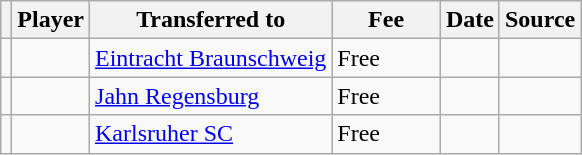<table class="wikitable plainrowheaders sortable">
<tr>
<th></th>
<th scope="col">Player</th>
<th>Transferred to</th>
<th style="width: 65px;">Fee</th>
<th scope="col">Date</th>
<th scope="col">Source</th>
</tr>
<tr>
<td align="center"></td>
<td></td>
<td> <a href='#'>Eintracht Braunschweig</a></td>
<td>Free</td>
<td></td>
<td></td>
</tr>
<tr>
<td align="center"></td>
<td></td>
<td> <a href='#'>Jahn Regensburg</a></td>
<td>Free</td>
<td></td>
<td></td>
</tr>
<tr>
<td align="center"></td>
<td></td>
<td> <a href='#'>Karlsruher SC</a></td>
<td>Free</td>
<td></td>
<td></td>
</tr>
</table>
